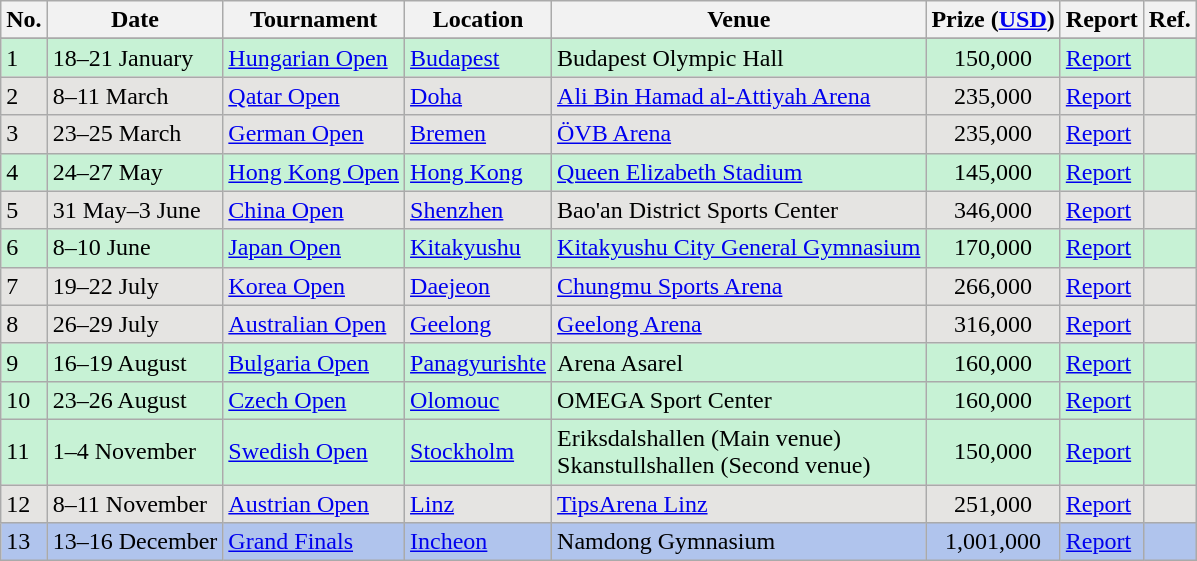<table class=wikitable style="font-size:100%">
<tr>
<th>No.</th>
<th>Date</th>
<th>Tournament</th>
<th>Location</th>
<th>Venue</th>
<th>Prize (<a href='#'>USD</a>)</th>
<th>Report</th>
<th>Ref.</th>
</tr>
<tr>
</tr>
<tr bgcolor="c7f2d5">
<td>1</td>
<td>18–21 January</td>
<td> <a href='#'>Hungarian Open</a></td>
<td><a href='#'>Budapest</a></td>
<td>Budapest Olympic Hall</td>
<td align=center>150,000</td>
<td><a href='#'>Report</a></td>
<td></td>
</tr>
<tr bgcolor="e5e4e2">
<td>2</td>
<td>8–11 March</td>
<td> <a href='#'>Qatar Open</a></td>
<td><a href='#'>Doha</a></td>
<td><a href='#'>Ali Bin Hamad al-Attiyah Arena</a></td>
<td align=center>235,000</td>
<td><a href='#'>Report</a></td>
<td></td>
</tr>
<tr bgcolor="e5e4e2">
<td>3</td>
<td>23–25 March</td>
<td> <a href='#'>German Open</a></td>
<td><a href='#'>Bremen</a></td>
<td><a href='#'>ÖVB Arena</a></td>
<td align=center>235,000</td>
<td><a href='#'>Report</a></td>
<td></td>
</tr>
<tr bgcolor="c7f2d5">
<td>4</td>
<td>24–27 May</td>
<td> <a href='#'>Hong Kong Open</a></td>
<td><a href='#'>Hong Kong</a></td>
<td><a href='#'>Queen Elizabeth Stadium</a></td>
<td align=center>145,000</td>
<td><a href='#'>Report</a></td>
<td></td>
</tr>
<tr bgcolor="e5e4e2">
<td>5</td>
<td>31 May–3 June</td>
<td> <a href='#'>China Open</a></td>
<td><a href='#'>Shenzhen</a></td>
<td>Bao'an District Sports Center</td>
<td align=center>346,000</td>
<td><a href='#'>Report</a></td>
<td></td>
</tr>
<tr bgcolor="c7f2d5">
<td>6</td>
<td>8–10 June</td>
<td> <a href='#'>Japan Open</a></td>
<td><a href='#'>Kitakyushu</a></td>
<td><a href='#'>Kitakyushu City General Gymnasium</a></td>
<td align=center>170,000</td>
<td><a href='#'>Report</a></td>
<td></td>
</tr>
<tr bgcolor="e5e4e2">
<td>7</td>
<td>19–22 July</td>
<td> <a href='#'>Korea Open</a></td>
<td><a href='#'>Daejeon</a></td>
<td><a href='#'>Chungmu Sports Arena</a></td>
<td align=center>266,000</td>
<td><a href='#'>Report</a></td>
<td></td>
</tr>
<tr bgcolor="e5e4e2">
<td>8</td>
<td>26–29 July</td>
<td> <a href='#'>Australian Open</a></td>
<td><a href='#'>Geelong</a></td>
<td><a href='#'>Geelong Arena</a></td>
<td align=center>316,000</td>
<td><a href='#'>Report</a></td>
<td></td>
</tr>
<tr bgcolor="c7f2d5">
<td>9</td>
<td>16–19 August</td>
<td> <a href='#'>Bulgaria Open</a></td>
<td><a href='#'>Panagyurishte</a></td>
<td>Arena Asarel</td>
<td align=center>160,000</td>
<td><a href='#'>Report</a></td>
<td></td>
</tr>
<tr bgcolor="c7f2d5">
<td>10</td>
<td>23–26 August</td>
<td> <a href='#'>Czech Open</a></td>
<td><a href='#'>Olomouc</a></td>
<td>OMEGA Sport Center</td>
<td align=center>160,000</td>
<td><a href='#'>Report</a></td>
<td></td>
</tr>
<tr bgcolor="c7f2d5">
<td>11</td>
<td>1–4 November</td>
<td> <a href='#'>Swedish Open</a></td>
<td><a href='#'>Stockholm</a></td>
<td>Eriksdalshallen (Main venue)<br>Skanstullshallen (Second venue)</td>
<td align=center>150,000</td>
<td><a href='#'>Report</a></td>
<td></td>
</tr>
<tr bgcolor="e5e4e2">
<td>12</td>
<td>8–11 November</td>
<td> <a href='#'>Austrian Open</a></td>
<td><a href='#'>Linz</a></td>
<td><a href='#'>TipsArena Linz</a></td>
<td align=center>251,000</td>
<td><a href='#'>Report</a></td>
<td></td>
</tr>
<tr bgcolor="b0c4ed">
<td>13</td>
<td>13–16 December</td>
<td> <a href='#'>Grand Finals</a></td>
<td><a href='#'>Incheon</a></td>
<td>Namdong Gymnasium</td>
<td align=center>1,001,000</td>
<td><a href='#'>Report</a></td>
<td></td>
</tr>
</table>
